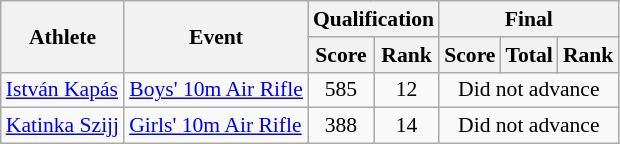<table class="wikitable" style="font-size:90%">
<tr>
<th rowspan="2">Athlete</th>
<th rowspan="2">Event</th>
<th colspan="2">Qualification</th>
<th colspan="3">Final</th>
</tr>
<tr>
<th>Score</th>
<th>Rank</th>
<th>Score</th>
<th>Total</th>
<th>Rank</th>
</tr>
<tr>
<td><a href='#'>István Kapás</a></td>
<td><a href='#'>Boys' 10m Air Rifle</a></td>
<td align=center>585</td>
<td align=center>12</td>
<td colspan=3 align=center>Did not advance</td>
</tr>
<tr>
<td><a href='#'>Katinka Szijj</a></td>
<td><a href='#'>Girls' 10m Air Rifle</a></td>
<td align=center>388</td>
<td align=center>14</td>
<td colspan=3 align=center>Did not advance</td>
</tr>
</table>
